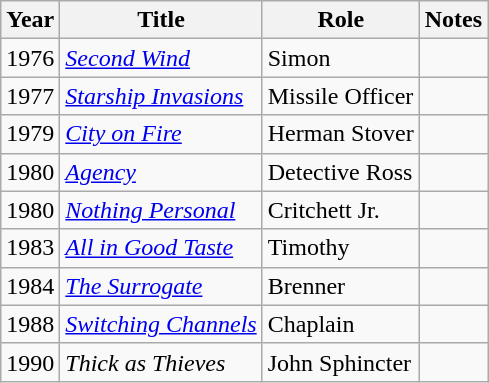<table class="wikitable sortable">
<tr>
<th>Year</th>
<th>Title</th>
<th>Role</th>
<th>Notes</th>
</tr>
<tr>
<td>1976</td>
<td><a href='#'><em>Second Wind</em></a></td>
<td>Simon</td>
<td></td>
</tr>
<tr>
<td>1977</td>
<td><em><a href='#'>Starship Invasions</a></em></td>
<td>Missile Officer</td>
<td></td>
</tr>
<tr>
<td>1979</td>
<td><a href='#'><em>City on Fire</em></a></td>
<td>Herman Stover</td>
<td></td>
</tr>
<tr>
<td>1980</td>
<td><a href='#'><em>Agency</em></a></td>
<td>Detective Ross</td>
<td></td>
</tr>
<tr>
<td>1980</td>
<td><a href='#'><em>Nothing Personal</em></a></td>
<td>Critchett Jr.</td>
<td></td>
</tr>
<tr>
<td>1983</td>
<td><em><a href='#'>All in Good Taste</a></em></td>
<td>Timothy</td>
<td></td>
</tr>
<tr>
<td>1984</td>
<td data-sort-value="Surrogate, The"><a href='#'><em>The Surrogate</em></a></td>
<td>Brenner</td>
<td></td>
</tr>
<tr>
<td>1988</td>
<td><em><a href='#'>Switching Channels</a></em></td>
<td>Chaplain</td>
<td></td>
</tr>
<tr>
<td>1990</td>
<td><em>Thick as Thieves</em></td>
<td>John Sphincter</td>
<td></td>
</tr>
</table>
